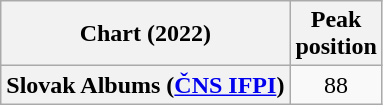<table class="wikitable sortable plainrowheaders" style="text-align:center">
<tr>
<th scope="col">Chart (2022)</th>
<th scope="col">Peak<br>position</th>
</tr>
<tr>
<th scope="row">Slovak Albums (<a href='#'>ČNS IFPI</a>)</th>
<td>88</td>
</tr>
</table>
